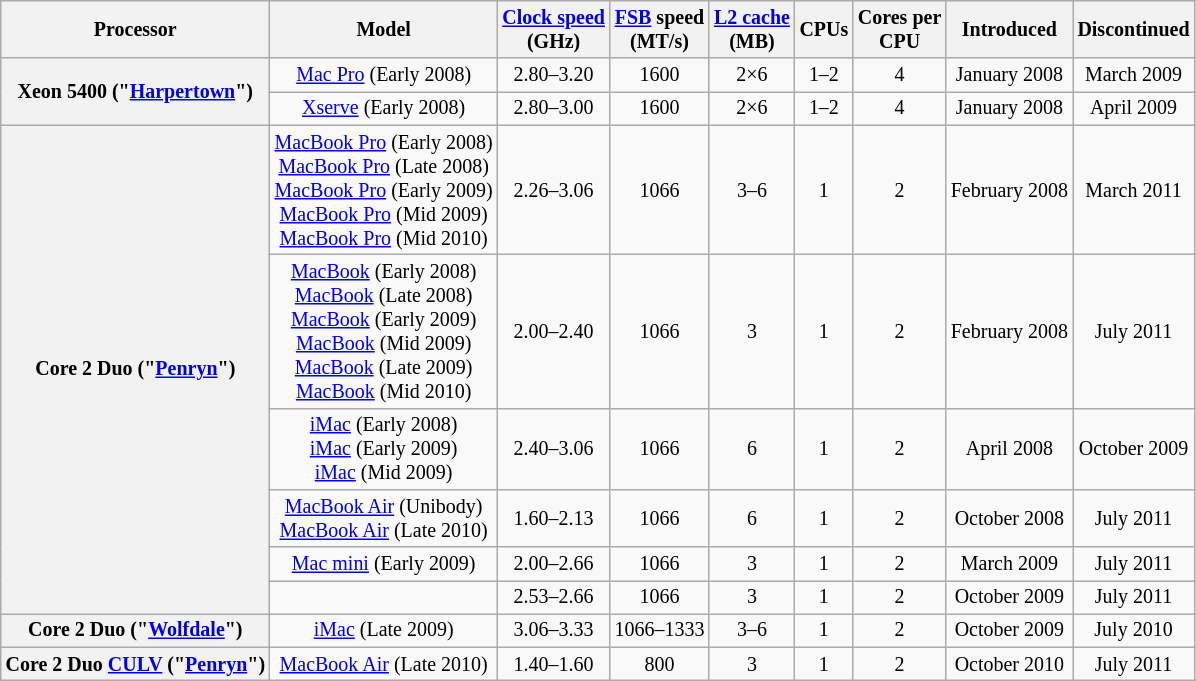<table class="wikitable sortable" style="font-size:smaller; text-align:center">
<tr>
<th>Processor</th>
<th>Model</th>
<th><a href='#'>Clock speed</a><br>(GHz)</th>
<th><a href='#'>FSB</a> speed<br>(MT/s)</th>
<th><a href='#'>L2 cache</a><br>(MB)</th>
<th>CPUs</th>
<th>Cores per<br>CPU</th>
<th>Introduced</th>
<th>Discontinued</th>
</tr>
<tr>
<th rowspan=2>Xeon 5400 ("<a href='#'>Harpertown</a>")</th>
<td><a href='#'>Mac Pro</a> (Early 2008)</td>
<td>2.80–3.20</td>
<td>1600</td>
<td>2×6</td>
<td>1–2</td>
<td>4</td>
<td>January 2008</td>
<td>March 2009</td>
</tr>
<tr>
<td><a href='#'>Xserve</a> (Early 2008)</td>
<td>2.80–3.00</td>
<td>1600</td>
<td>2×6</td>
<td>1–2</td>
<td>4</td>
<td>January 2008</td>
<td>April 2009</td>
</tr>
<tr>
<th rowspan=6>Core 2 Duo ("<a href='#'>Penryn</a>")</th>
<td><a href='#'>MacBook Pro</a> (Early 2008)<br><a href='#'>MacBook Pro</a> (Late 2008)<br><a href='#'>MacBook Pro</a> (Early 2009)<br><a href='#'>MacBook Pro</a> (Mid 2009)<br><a href='#'>MacBook Pro</a> (Mid 2010)</td>
<td>2.26–3.06</td>
<td>1066</td>
<td>3–6</td>
<td>1</td>
<td>2</td>
<td>February 2008</td>
<td>March 2011</td>
</tr>
<tr>
<td><a href='#'>MacBook</a> (Early 2008)<br><a href='#'>MacBook</a> (Late 2008)<br><a href='#'>MacBook</a> (Early 2009)<br><a href='#'>MacBook</a> (Mid 2009)<br><a href='#'>MacBook</a> (Late 2009)<br><a href='#'>MacBook</a> (Mid 2010)</td>
<td>2.00–2.40</td>
<td>1066</td>
<td>3</td>
<td>1</td>
<td>2</td>
<td>February 2008</td>
<td>July 2011</td>
</tr>
<tr>
<td><a href='#'>iMac</a> (Early 2008)<br><a href='#'>iMac</a> (Early 2009)<br><a href='#'>iMac</a> (Mid 2009)</td>
<td>2.40–3.06</td>
<td>1066</td>
<td>6</td>
<td>1</td>
<td>2</td>
<td>April 2008</td>
<td>October 2009</td>
</tr>
<tr>
<td><a href='#'>MacBook Air</a> (Unibody)<br><a href='#'>MacBook Air</a> (Late 2010)</td>
<td>1.60–2.13</td>
<td>1066</td>
<td>6</td>
<td>1</td>
<td>2</td>
<td>October 2008</td>
<td>July 2011</td>
</tr>
<tr>
<td><a href='#'>Mac mini</a> (Early 2009)</td>
<td>2.00–2.66</td>
<td>1066</td>
<td>3</td>
<td>1</td>
<td>2</td>
<td>March 2009</td>
<td>July 2011</td>
</tr>
<tr>
<td></td>
<td>2.53–2.66</td>
<td>1066</td>
<td>3</td>
<td>1</td>
<td>2</td>
<td>October 2009</td>
<td>July 2011</td>
</tr>
<tr>
<th>Core 2 Duo ("<a href='#'>Wolfdale</a>")</th>
<td><a href='#'>iMac</a> (Late 2009)</td>
<td>3.06–3.33</td>
<td>1066–1333</td>
<td>3–6</td>
<td>1</td>
<td>2</td>
<td>October 2009</td>
<td>July 2010</td>
</tr>
<tr>
<th>Core 2 Duo <a href='#'>CULV</a> ("<a href='#'>Penryn</a>")</th>
<td><a href='#'>MacBook Air</a> (Late 2010)</td>
<td>1.40–1.60</td>
<td>800</td>
<td>3</td>
<td>1</td>
<td>2</td>
<td>October 2010</td>
<td>July 2011</td>
</tr>
</table>
